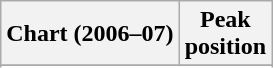<table class="wikitable sortable plainrowheaders" style="text-align:center">
<tr>
<th scope="col">Chart (2006–07)</th>
<th scope="col">Peak<br>position</th>
</tr>
<tr>
</tr>
<tr>
</tr>
</table>
